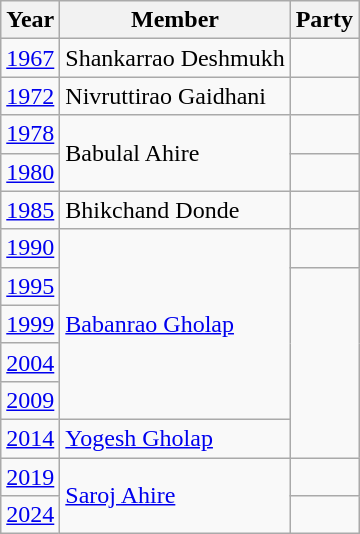<table class="wikitable">
<tr>
<th>Year</th>
<th>Member</th>
<th colspan="2">Party</th>
</tr>
<tr>
<td><a href='#'>1967</a></td>
<td>Shankarrao Deshmukh</td>
<td></td>
</tr>
<tr>
<td><a href='#'>1972</a></td>
<td>Nivruttirao Gaidhani</td>
<td></td>
</tr>
<tr>
<td><a href='#'>1978</a></td>
<td rowspan="2">Babulal Ahire</td>
</tr>
<tr>
<td><a href='#'>1980</a></td>
<td></td>
</tr>
<tr>
<td><a href='#'>1985</a></td>
<td>Bhikchand Donde</td>
<td></td>
</tr>
<tr>
<td><a href='#'>1990</a></td>
<td rowspan="5"><a href='#'>Babanrao Gholap</a></td>
<td></td>
</tr>
<tr>
<td><a href='#'>1995</a></td>
</tr>
<tr>
<td><a href='#'>1999</a></td>
</tr>
<tr>
<td><a href='#'>2004</a></td>
</tr>
<tr>
<td><a href='#'>2009</a></td>
</tr>
<tr>
<td><a href='#'>2014</a></td>
<td><a href='#'>Yogesh Gholap</a></td>
</tr>
<tr>
<td><a href='#'>2019</a></td>
<td rowspan="2"><a href='#'>Saroj Ahire</a></td>
<td></td>
</tr>
<tr>
<td><a href='#'>2024</a></td>
</tr>
</table>
